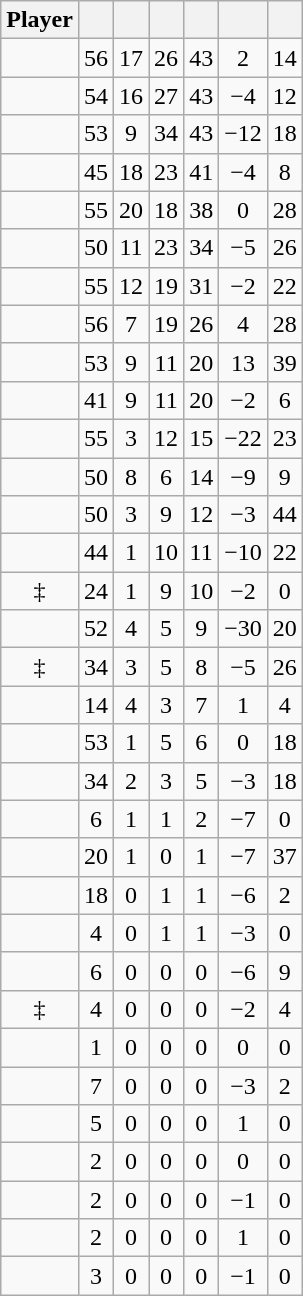<table class="wikitable sortable" style="text-align:center;">
<tr>
<th>Player</th>
<th></th>
<th></th>
<th></th>
<th></th>
<th data-sort-type="number"></th>
<th></th>
</tr>
<tr>
<td></td>
<td>56</td>
<td>17</td>
<td>26</td>
<td>43</td>
<td>2</td>
<td>14</td>
</tr>
<tr>
<td></td>
<td>54</td>
<td>16</td>
<td>27</td>
<td>43</td>
<td>−4</td>
<td>12</td>
</tr>
<tr>
<td></td>
<td>53</td>
<td>9</td>
<td>34</td>
<td>43</td>
<td>−12</td>
<td>18</td>
</tr>
<tr>
<td></td>
<td>45</td>
<td>18</td>
<td>23</td>
<td>41</td>
<td>−4</td>
<td>8</td>
</tr>
<tr>
<td></td>
<td>55</td>
<td>20</td>
<td>18</td>
<td>38</td>
<td>0</td>
<td>28</td>
</tr>
<tr>
<td></td>
<td>50</td>
<td>11</td>
<td>23</td>
<td>34</td>
<td>−5</td>
<td>26</td>
</tr>
<tr>
<td></td>
<td>55</td>
<td>12</td>
<td>19</td>
<td>31</td>
<td>−2</td>
<td>22</td>
</tr>
<tr>
<td></td>
<td>56</td>
<td>7</td>
<td>19</td>
<td>26</td>
<td>4</td>
<td>28</td>
</tr>
<tr>
<td></td>
<td>53</td>
<td>9</td>
<td>11</td>
<td>20</td>
<td>13</td>
<td>39</td>
</tr>
<tr>
<td></td>
<td>41</td>
<td>9</td>
<td>11</td>
<td>20</td>
<td>−2</td>
<td>6</td>
</tr>
<tr>
<td></td>
<td>55</td>
<td>3</td>
<td>12</td>
<td>15</td>
<td>−22</td>
<td>23</td>
</tr>
<tr>
<td></td>
<td>50</td>
<td>8</td>
<td>6</td>
<td>14</td>
<td>−9</td>
<td>9</td>
</tr>
<tr>
<td></td>
<td>50</td>
<td>3</td>
<td>9</td>
<td>12</td>
<td>−3</td>
<td>44</td>
</tr>
<tr>
<td></td>
<td>44</td>
<td>1</td>
<td>10</td>
<td>11</td>
<td>−10</td>
<td>22</td>
</tr>
<tr>
<td>‡</td>
<td>24</td>
<td>1</td>
<td>9</td>
<td>10</td>
<td>−2</td>
<td>0</td>
</tr>
<tr>
<td></td>
<td>52</td>
<td>4</td>
<td>5</td>
<td>9</td>
<td>−30</td>
<td>20</td>
</tr>
<tr>
<td>‡</td>
<td>34</td>
<td>3</td>
<td>5</td>
<td>8</td>
<td>−5</td>
<td>26</td>
</tr>
<tr>
<td></td>
<td>14</td>
<td>4</td>
<td>3</td>
<td>7</td>
<td>1</td>
<td>4</td>
</tr>
<tr>
<td></td>
<td>53</td>
<td>1</td>
<td>5</td>
<td>6</td>
<td>0</td>
<td>18</td>
</tr>
<tr>
<td></td>
<td>34</td>
<td>2</td>
<td>3</td>
<td>5</td>
<td>−3</td>
<td>18</td>
</tr>
<tr>
<td></td>
<td>6</td>
<td>1</td>
<td>1</td>
<td>2</td>
<td>−7</td>
<td>0</td>
</tr>
<tr>
<td></td>
<td>20</td>
<td>1</td>
<td>0</td>
<td>1</td>
<td>−7</td>
<td>37</td>
</tr>
<tr>
<td></td>
<td>18</td>
<td>0</td>
<td>1</td>
<td>1</td>
<td>−6</td>
<td>2</td>
</tr>
<tr>
<td></td>
<td>4</td>
<td>0</td>
<td>1</td>
<td>1</td>
<td>−3</td>
<td>0</td>
</tr>
<tr>
<td></td>
<td>6</td>
<td>0</td>
<td>0</td>
<td>0</td>
<td>−6</td>
<td>9</td>
</tr>
<tr>
<td>‡</td>
<td>4</td>
<td>0</td>
<td>0</td>
<td>0</td>
<td>−2</td>
<td>4</td>
</tr>
<tr>
<td></td>
<td>1</td>
<td>0</td>
<td>0</td>
<td>0</td>
<td>0</td>
<td>0</td>
</tr>
<tr>
<td></td>
<td>7</td>
<td>0</td>
<td>0</td>
<td>0</td>
<td>−3</td>
<td>2</td>
</tr>
<tr>
<td></td>
<td>5</td>
<td>0</td>
<td>0</td>
<td>0</td>
<td>1</td>
<td>0</td>
</tr>
<tr>
<td></td>
<td>2</td>
<td>0</td>
<td>0</td>
<td>0</td>
<td>0</td>
<td>0</td>
</tr>
<tr>
<td></td>
<td>2</td>
<td>0</td>
<td>0</td>
<td>0</td>
<td>−1</td>
<td>0</td>
</tr>
<tr>
<td></td>
<td>2</td>
<td>0</td>
<td>0</td>
<td>0</td>
<td>1</td>
<td>0</td>
</tr>
<tr>
<td></td>
<td>3</td>
<td>0</td>
<td>0</td>
<td>0</td>
<td>−1</td>
<td>0</td>
</tr>
</table>
